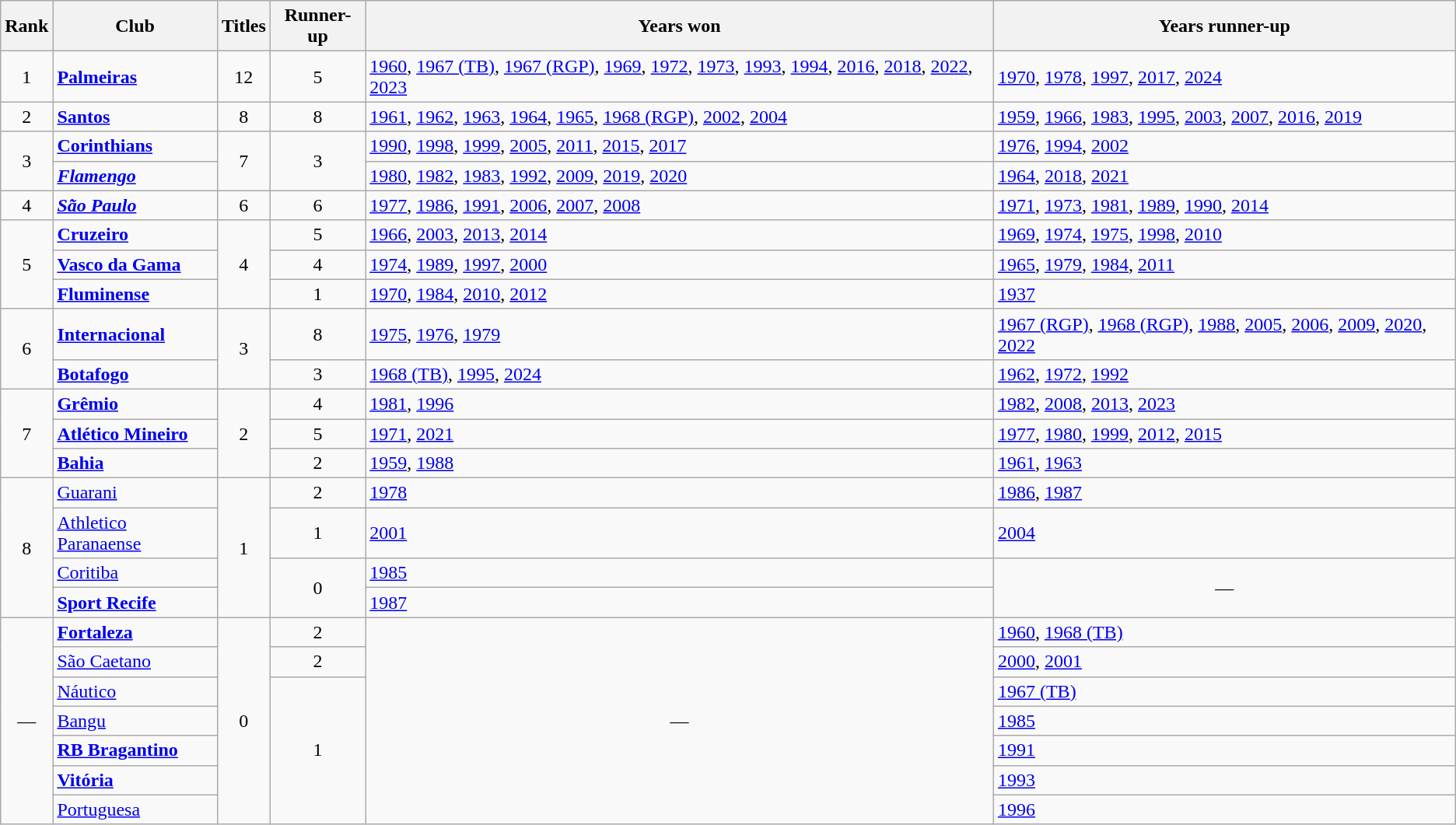<table class="wikitable sortable">
<tr>
<th>Rank</th>
<th>Club</th>
<th>Titles</th>
<th>Runner-up</th>
<th>Years won</th>
<th>Years runner-up</th>
</tr>
<tr>
<td align="center">1</td>
<td> <strong><a href='#'>Palmeiras</a></strong></td>
<td align=center>12</td>
<td align=center>5</td>
<td><a href='#'>1960</a>, <a href='#'>1967 (TB)</a>, <a href='#'>1967 (RGP)</a>, <a href='#'>1969</a>, <a href='#'>1972</a>, <a href='#'>1973</a>, <a href='#'>1993</a>, <a href='#'>1994</a>, <a href='#'>2016</a>, <a href='#'>2018</a>, <a href='#'>2022</a>, <a href='#'>2023</a></td>
<td><a href='#'>1970</a>, <a href='#'>1978</a>, <a href='#'>1997</a>, <a href='#'>2017</a>, <a href='#'>2024</a></td>
</tr>
<tr>
<td align="center">2</td>
<td> <strong><a href='#'>Santos</a></strong></td>
<td align=center>8</td>
<td align=center>8</td>
<td><a href='#'>1961</a>, <a href='#'>1962</a>, <a href='#'>1963</a>, <a href='#'>1964</a>, <a href='#'>1965</a>, <a href='#'>1968 (RGP)</a>, <a href='#'>2002</a>, <a href='#'>2004</a></td>
<td><a href='#'>1959</a>, <a href='#'>1966</a>, <a href='#'>1983</a>, <a href='#'>1995</a>, <a href='#'>2003</a>, <a href='#'>2007</a>, <a href='#'>2016</a>, <a href='#'>2019</a></td>
</tr>
<tr>
<td align="center" rowspan="2">3</td>
<td> <strong><a href='#'>Corinthians</a></strong></td>
<td rowspan="2" align="center">7</td>
<td rowspan="2" align="center">3</td>
<td><a href='#'>1990</a>, <a href='#'>1998</a>, <a href='#'>1999</a>, <a href='#'>2005</a>, <a href='#'>2011</a>, <a href='#'>2015</a>, <a href='#'>2017</a></td>
<td><a href='#'>1976</a>, <a href='#'>1994</a>, <a href='#'>2002</a></td>
</tr>
<tr>
<td> <strong><em><a href='#'>Flamengo</a></em></strong></td>
<td><a href='#'>1980</a>, <a href='#'>1982</a>, <a href='#'>1983</a>, <a href='#'>1992</a>, <a href='#'>2009</a>, <a href='#'>2019</a>, <a href='#'>2020</a></td>
<td><a href='#'>1964</a>, <a href='#'>2018</a>, <a href='#'>2021</a></td>
</tr>
<tr>
<td align="center">4</td>
<td> <strong><em><a href='#'>São Paulo</a></em></strong></td>
<td align=center>6</td>
<td align=center>6</td>
<td><a href='#'>1977</a>, <a href='#'>1986</a>, <a href='#'>1991</a>, <a href='#'>2006</a>, <a href='#'>2007</a>, <a href='#'>2008</a></td>
<td><a href='#'>1971</a>, <a href='#'>1973</a>, <a href='#'>1981</a>, <a href='#'>1989</a>, <a href='#'>1990</a>, <a href='#'>2014</a></td>
</tr>
<tr>
<td align="center" rowspan="3">5</td>
<td> <strong><a href='#'>Cruzeiro</a></strong></td>
<td rowspan="3" align="center">4</td>
<td align=center>5</td>
<td><a href='#'>1966</a>, <a href='#'>2003</a>, <a href='#'>2013</a>, <a href='#'>2014</a></td>
<td><a href='#'>1969</a>, <a href='#'>1974</a>, <a href='#'>1975</a>, <a href='#'>1998</a>, <a href='#'>2010</a></td>
</tr>
<tr>
<td> <strong><a href='#'>Vasco da Gama</a></strong></td>
<td align=center>4</td>
<td><a href='#'>1974</a>, <a href='#'>1989</a>, <a href='#'>1997</a>, <a href='#'>2000</a></td>
<td><a href='#'>1965</a>, <a href='#'>1979</a>, <a href='#'>1984</a>, <a href='#'>2011</a></td>
</tr>
<tr>
<td> <strong><a href='#'>Fluminense</a></strong></td>
<td align=center>1</td>
<td><a href='#'>1970</a>, <a href='#'>1984</a>, <a href='#'>2010</a>, <a href='#'>2012</a></td>
<td><a href='#'>1937</a></td>
</tr>
<tr>
<td rowspan="2" align="center">6</td>
<td> <strong><a href='#'>Internacional</a></strong></td>
<td rowspan="2" align="center">3</td>
<td align=center>8</td>
<td><a href='#'>1975</a>, <a href='#'>1976</a>, <a href='#'>1979</a></td>
<td><a href='#'>1967 (RGP)</a>, <a href='#'>1968 (RGP)</a>, <a href='#'>1988</a>, <a href='#'>2005</a>, <a href='#'>2006</a>, <a href='#'>2009</a>, <a href='#'>2020</a>, <a href='#'>2022</a></td>
</tr>
<tr>
<td> <strong><a href='#'>Botafogo</a></strong></td>
<td align="center">3</td>
<td><a href='#'>1968 (TB)</a>, <a href='#'>1995</a>, <a href='#'>2024</a></td>
<td><a href='#'>1962</a>, <a href='#'>1972</a>, <a href='#'>1992</a></td>
</tr>
<tr>
<td rowspan="3" align="center">7</td>
<td> <strong><a href='#'>Grêmio</a></strong></td>
<td rowspan="3" align="center">2</td>
<td align="center">4</td>
<td><a href='#'>1981</a>, <a href='#'>1996</a></td>
<td><a href='#'>1982</a>, <a href='#'>2008</a>, <a href='#'>2013</a>, <a href='#'>2023</a></td>
</tr>
<tr>
<td> <strong><a href='#'>Atlético Mineiro</a></strong></td>
<td align=center>5</td>
<td><a href='#'>1971</a>, <a href='#'>2021</a></td>
<td><a href='#'>1977</a>, <a href='#'>1980</a>, <a href='#'>1999</a>, <a href='#'>2012</a>, <a href='#'>2015</a></td>
</tr>
<tr>
<td> <strong><a href='#'>Bahia</a></strong></td>
<td align=center>2</td>
<td><a href='#'>1959</a>, <a href='#'>1988</a></td>
<td><a href='#'>1961</a>, <a href='#'>1963</a></td>
</tr>
<tr>
<td align="center" rowspan="4">8</td>
<td> <a href='#'>Guarani</a></td>
<td rowspan="4" align="center">1</td>
<td align=center>2</td>
<td><a href='#'>1978</a></td>
<td><a href='#'>1986</a>, <a href='#'>1987</a></td>
</tr>
<tr>
<td> <a href='#'>Athletico Paranaense</a></td>
<td align=center>1</td>
<td><a href='#'>2001</a></td>
<td><a href='#'>2004</a></td>
</tr>
<tr>
<td> <a href='#'>Coritiba</a></td>
<td rowspan="2" align="center">0</td>
<td><a href='#'>1985</a></td>
<td rowspan="2" align="center">—</td>
</tr>
<tr>
<td> <strong><a href='#'>Sport Recife</a></strong></td>
<td><a href='#'>1987</a></td>
</tr>
<tr>
<td align="center" rowspan="7">—</td>
<td> <strong><a href='#'>Fortaleza</a></strong></td>
<td rowspan="7" align="center">0</td>
<td align=center>2</td>
<td rowspan="7" align="center">—</td>
<td><a href='#'>1960</a>, <a href='#'>1968 (TB)</a></td>
</tr>
<tr>
<td> <a href='#'>São Caetano</a></td>
<td align=center>2</td>
<td><a href='#'>2000</a>, <a href='#'>2001</a></td>
</tr>
<tr>
<td> <a href='#'>Náutico</a></td>
<td rowspan="5" align="center">1</td>
<td><a href='#'>1967 (TB)</a></td>
</tr>
<tr>
<td> <a href='#'>Bangu</a></td>
<td><a href='#'>1985</a></td>
</tr>
<tr>
<td> <strong><a href='#'>RB Bragantino</a></strong></td>
<td><a href='#'>1991</a></td>
</tr>
<tr>
<td> <strong><a href='#'>Vitória</a></strong></td>
<td><a href='#'>1993</a></td>
</tr>
<tr>
<td> <a href='#'>Portuguesa</a></td>
<td><a href='#'>1996</a></td>
</tr>
</table>
